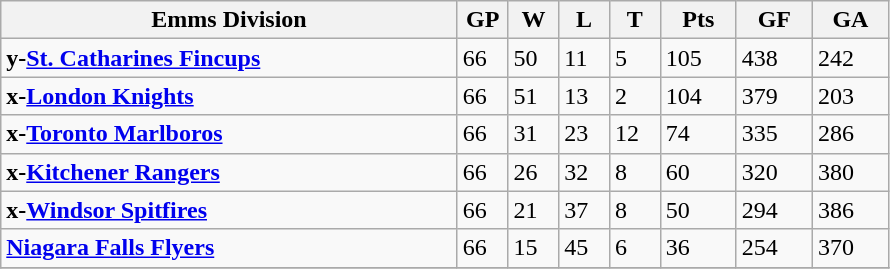<table class="wikitable">
<tr>
<th bgcolor="#DDDDFF" width="45%">Emms Division</th>
<th bgcolor="#DDDDFF" width="5%">GP</th>
<th bgcolor="#DDDDFF" width="5%">W</th>
<th bgcolor="#DDDDFF" width="5%">L</th>
<th bgcolor="#DDDDFF" width="5%">T</th>
<th bgcolor="#DDDDFF" width="7.5%">Pts</th>
<th bgcolor="#DDDDFF" width="7.5%">GF</th>
<th bgcolor="#DDDDFF" width="7.5%">GA</th>
</tr>
<tr>
<td><strong>y-<a href='#'>St. Catharines Fincups</a></strong></td>
<td>66</td>
<td>50</td>
<td>11</td>
<td>5</td>
<td>105</td>
<td>438</td>
<td>242</td>
</tr>
<tr>
<td><strong>x-<a href='#'>London Knights</a></strong></td>
<td>66</td>
<td>51</td>
<td>13</td>
<td>2</td>
<td>104</td>
<td>379</td>
<td>203</td>
</tr>
<tr>
<td><strong>x-<a href='#'>Toronto Marlboros</a></strong></td>
<td>66</td>
<td>31</td>
<td>23</td>
<td>12</td>
<td>74</td>
<td>335</td>
<td>286</td>
</tr>
<tr>
<td><strong>x-<a href='#'>Kitchener Rangers</a></strong></td>
<td>66</td>
<td>26</td>
<td>32</td>
<td>8</td>
<td>60</td>
<td>320</td>
<td>380</td>
</tr>
<tr>
<td><strong>x-<a href='#'>Windsor Spitfires</a></strong></td>
<td>66</td>
<td>21</td>
<td>37</td>
<td>8</td>
<td>50</td>
<td>294</td>
<td>386</td>
</tr>
<tr>
<td><strong><a href='#'>Niagara Falls Flyers</a></strong></td>
<td>66</td>
<td>15</td>
<td>45</td>
<td>6</td>
<td>36</td>
<td>254</td>
<td>370</td>
</tr>
<tr>
</tr>
</table>
